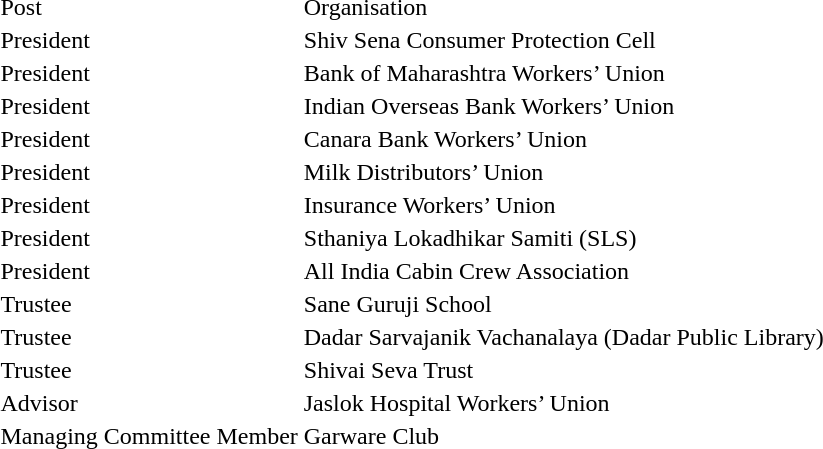<table>
<tr>
<td>Post</td>
<td>Organisation</td>
</tr>
<tr>
<td>President</td>
<td>Shiv Sena Consumer Protection Cell</td>
</tr>
<tr>
<td>President</td>
<td>Bank of Maharashtra Workers’ Union</td>
</tr>
<tr>
<td>President</td>
<td>Indian Overseas Bank Workers’ Union</td>
</tr>
<tr>
<td>President</td>
<td>Canara Bank Workers’ Union</td>
</tr>
<tr>
<td>President</td>
<td>Milk Distributors’ Union</td>
</tr>
<tr>
<td>President</td>
<td>Insurance Workers’ Union</td>
</tr>
<tr>
<td>President</td>
<td>Sthaniya Lokadhikar Samiti (SLS)</td>
</tr>
<tr>
<td>President</td>
<td>All India Cabin Crew Association</td>
</tr>
<tr>
<td>Trustee</td>
<td>Sane Guruji School</td>
</tr>
<tr>
<td>Trustee</td>
<td>Dadar Sarvajanik Vachanalaya (Dadar Public Library)</td>
</tr>
<tr>
<td>Trustee</td>
<td>Shivai Seva Trust</td>
</tr>
<tr>
<td>Advisor</td>
<td>Jaslok Hospital Workers’ Union</td>
</tr>
<tr>
<td>Managing Committee Member</td>
<td>Garware Club</td>
</tr>
</table>
